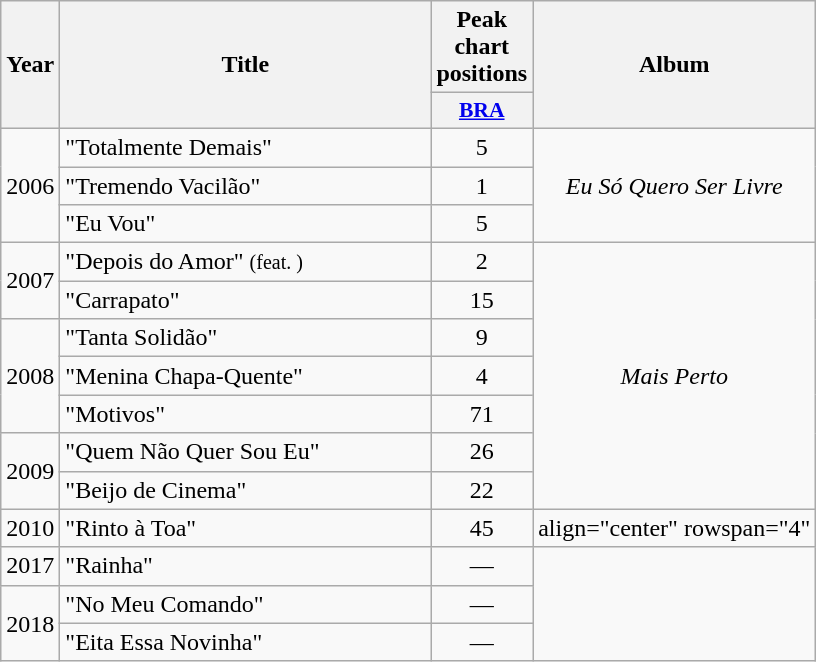<table class="wikitable plainrowheaders" style="text-align:center;" border="1">
<tr>
<th scope="col" rowspan="2">Year</th>
<th scope="col" rowspan="2" style="width:15em;">Title</th>
<th scope="col" colspan="1">Peak chart positions</th>
<th scope="col" rowspan="2">Album</th>
</tr>
<tr>
<th scope="col" style="width:3em;font-size:90%;"><a href='#'>BRA</a></th>
</tr>
<tr>
<td align="center" rowspan="3">2006</td>
<td align="left">"Totalmente Demais"</td>
<td align="center" rowspan="1">5</td>
<td align="center" rowspan="3"><em>Eu Só Quero Ser Livre</em></td>
</tr>
<tr>
<td align="left">"Tremendo Vacilão"</td>
<td align="center" rowspan="1">1</td>
</tr>
<tr>
<td align="left">"Eu Vou"</td>
<td align="center" rowspan="1">5</td>
</tr>
<tr>
<td align="center" rowspan="2">2007</td>
<td align="left">"Depois do Amor" <small>(feat. )</small></td>
<td align="center" rowspan="1">2</td>
<td align="center" rowspan="7"><em>Mais Perto</em></td>
</tr>
<tr>
<td align="left">"Carrapato"</td>
<td align="center" rowspan="1">15</td>
</tr>
<tr>
<td align="center" rowspan="3">2008</td>
<td align="left">"Tanta Solidão"</td>
<td align="center" rowspan="1">9</td>
</tr>
<tr>
<td align="left">"Menina Chapa-Quente"</td>
<td align="center" rowspan="1">4</td>
</tr>
<tr>
<td align="left">"Motivos"</td>
<td align="center" rowspan="1">71</td>
</tr>
<tr>
<td align="center" rowspan="2">2009</td>
<td align="left">"Quem Não Quer Sou Eu"</td>
<td align="center" rowspan="1">26</td>
</tr>
<tr>
<td align="left">"Beijo de Cinema"</td>
<td align="center" rowspan="1">22</td>
</tr>
<tr>
<td align="center" rowspan="1">2010</td>
<td align="left">"Rinto à Toa"</td>
<td align="center" rowspan="1">45</td>
<td>align="center" rowspan="4" </td>
</tr>
<tr>
<td align="center" rowspan="1">2017</td>
<td align="left">"Rainha"</td>
<td align="center" rowspan="1">—</td>
</tr>
<tr>
<td align="center" rowspan="2">2018</td>
<td align="left">"No Meu Comando"</td>
<td align="center" rowspan="1">—</td>
</tr>
<tr>
<td align="left">"Eita Essa Novinha"</td>
<td align="center" rowspan="1">—</td>
</tr>
</table>
